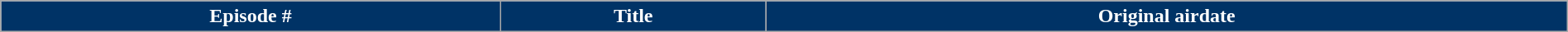<table class="wikitable plainrowheaders" style="width:100%; ">
<tr style="color:white">
<th scope="col" style="background:#036;">Episode #</th>
<th scope="col" style="background:#036;">Title</th>
<th scope="col" style="background:#036;">Original airdate<br>






</th>
</tr>
</table>
